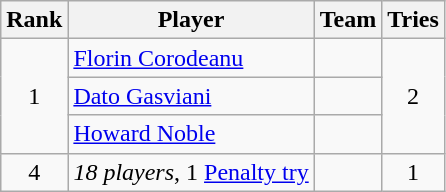<table class="wikitable">
<tr>
<th>Rank</th>
<th>Player</th>
<th>Team</th>
<th>Tries</th>
</tr>
<tr>
<td rowspan=3 align=center>1</td>
<td><a href='#'>Florin Corodeanu</a></td>
<td></td>
<td rowspan=3 align=center>2</td>
</tr>
<tr>
<td><a href='#'>Dato Gasviani</a></td>
<td></td>
</tr>
<tr>
<td><a href='#'>Howard Noble</a></td>
<td></td>
</tr>
<tr>
<td rowspan=1 align=center>4</td>
<td><em>18 players</em>, 1 <a href='#'>Penalty try</a></td>
<td></td>
<td rowspan=1 align=center>1</td>
</tr>
</table>
